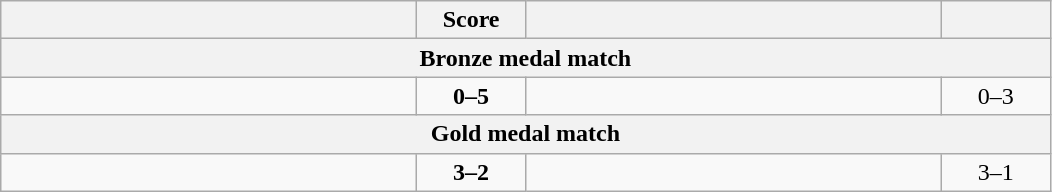<table class="wikitable" style="text-align: left;">
<tr>
<th align="right" width="270"></th>
<th width="65">Score</th>
<th align="left" width="270"></th>
<th width="65"></th>
</tr>
<tr>
<th colspan=4>Bronze medal match</th>
</tr>
<tr>
<td></td>
<td align="center"><strong>0–5</strong></td>
<td><strong></strong></td>
<td align=center>0–3 <strong></strong></td>
</tr>
<tr>
<th colspan=4>Gold medal match</th>
</tr>
<tr>
<td><strong></strong></td>
<td align="center"><strong>3–2</strong></td>
<td></td>
<td align=center>3–1 <strong></strong></td>
</tr>
</table>
